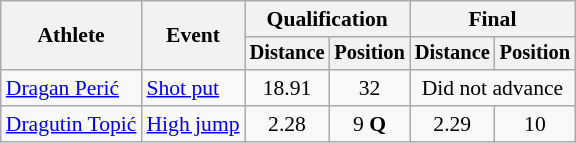<table class=wikitable style="font-size:90%">
<tr>
<th rowspan="2">Athlete</th>
<th rowspan="2">Event</th>
<th colspan="2">Qualification</th>
<th colspan="2">Final</th>
</tr>
<tr style="font-size:95%">
<th>Distance</th>
<th>Position</th>
<th>Distance</th>
<th>Position</th>
</tr>
<tr align=center>
<td align=left><a href='#'>Dragan Perić</a></td>
<td align=left><a href='#'>Shot put</a></td>
<td>18.91</td>
<td>32</td>
<td colspan=2>Did not advance</td>
</tr>
<tr align=center>
<td align=left><a href='#'>Dragutin Topić</a></td>
<td align=left><a href='#'>High jump</a></td>
<td>2.28</td>
<td>9 <strong>Q</strong></td>
<td>2.29</td>
<td>10</td>
</tr>
</table>
